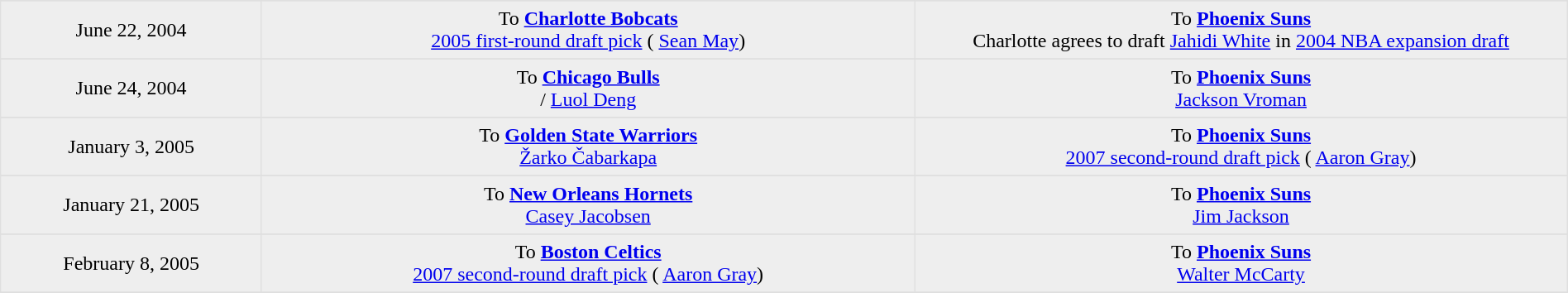<table border=1 style="border-collapse:collapse; text-align: center; width: 100%" bordercolor="#DFDFDF"  cellpadding="5">
<tr>
</tr>
<tr bgcolor="eeeeee">
<td style="width:12%">June 22, 2004</td>
<td style="width:30%" valign="top">To <strong><a href='#'>Charlotte Bobcats</a></strong><br><a href='#'>2005 first-round draft pick</a> ( <a href='#'>Sean May</a>)</td>
<td style="width:30%" valign="top">To <strong><a href='#'>Phoenix Suns</a></strong><br>Charlotte agrees to draft <a href='#'>Jahidi White</a> in <a href='#'>2004 NBA expansion draft</a></td>
</tr>
<tr>
</tr>
<tr bgcolor="eeeeee">
<td style="width:12%">June 24, 2004</td>
<td style="width:30%" valign="top">To <strong><a href='#'>Chicago Bulls</a></strong><br>/ <a href='#'>Luol Deng</a></td>
<td style="width:30%" valign="top">To <strong><a href='#'>Phoenix Suns</a></strong><br> <a href='#'>Jackson Vroman</a></td>
</tr>
<tr>
</tr>
<tr bgcolor="eeeeee">
<td style="width:12%">January 3, 2005</td>
<td style="width:30%" valign="top">To <strong><a href='#'>Golden State Warriors</a></strong><br> <a href='#'>Žarko Čabarkapa</a></td>
<td style="width:30%" valign="top">To <strong><a href='#'>Phoenix Suns</a></strong><br><a href='#'>2007 second-round draft pick</a> ( <a href='#'>Aaron Gray</a>)</td>
</tr>
<tr>
</tr>
<tr bgcolor="eeeeee">
<td style="width:12%">January 21, 2005</td>
<td style="width:30%" valign="top">To <strong><a href='#'>New Orleans Hornets</a></strong><br> <a href='#'>Casey Jacobsen</a></td>
<td style="width:30%" valign="top">To <strong><a href='#'>Phoenix Suns</a></strong><br> <a href='#'>Jim Jackson</a></td>
</tr>
<tr>
</tr>
<tr bgcolor="eeeeee">
<td style="width:12%">February 8, 2005</td>
<td style="width:30%" valign="top">To <strong><a href='#'>Boston Celtics</a></strong><br><a href='#'>2007 second-round draft pick</a> ( <a href='#'>Aaron Gray</a>)</td>
<td style="width:30%" valign="top">To <strong><a href='#'>Phoenix Suns</a></strong><br> <a href='#'>Walter McCarty</a></td>
</tr>
<tr>
</tr>
</table>
